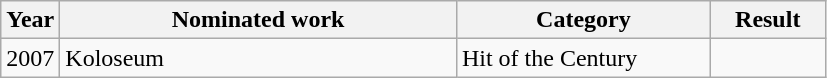<table class="wikitable">
<tr>
<th width="32">Year</th>
<th width="257">Nominated work</th>
<th width="162">Category</th>
<th width="69">Result</th>
</tr>
<tr>
<td>2007</td>
<td>Koloseum</td>
<td>Hit of the Century</td>
<td></td>
</tr>
</table>
